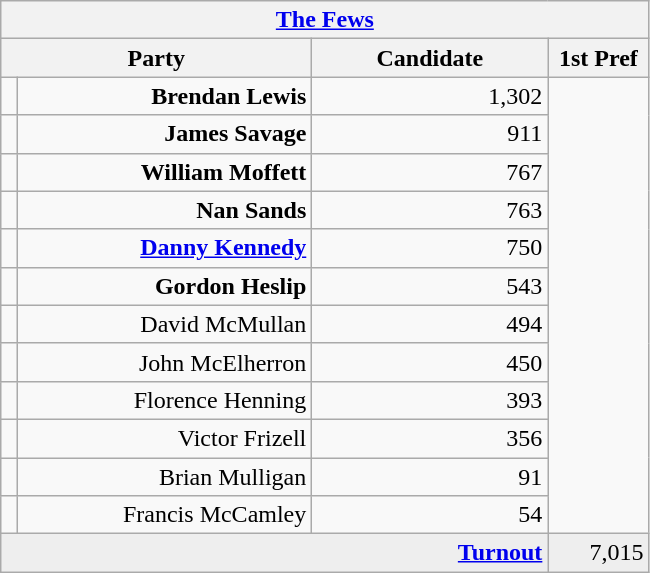<table class="wikitable">
<tr>
<th colspan="4" align="center"><a href='#'>The Fews</a></th>
</tr>
<tr>
<th colspan="2" align="center" width=200>Party</th>
<th width=150>Candidate</th>
<th width=60>1st Pref</th>
</tr>
<tr>
<td></td>
<td align="right"><strong>Brendan Lewis</strong></td>
<td align="right">1,302</td>
</tr>
<tr>
<td></td>
<td align="right"><strong>James Savage</strong></td>
<td align="right">911</td>
</tr>
<tr>
<td></td>
<td align="right"><strong>William Moffett</strong></td>
<td align="right">767</td>
</tr>
<tr>
<td></td>
<td align="right"><strong>Nan Sands</strong></td>
<td align="right">763</td>
</tr>
<tr>
<td></td>
<td align="right"><strong><a href='#'>Danny Kennedy</a></strong></td>
<td align="right">750</td>
</tr>
<tr>
<td></td>
<td align="right"><strong>Gordon Heslip</strong></td>
<td align="right">543</td>
</tr>
<tr>
<td></td>
<td align="right">David McMullan</td>
<td align="right">494</td>
</tr>
<tr>
<td></td>
<td align="right">John McElherron</td>
<td align="right">450</td>
</tr>
<tr>
<td></td>
<td align="right">Florence Henning</td>
<td align="right">393</td>
</tr>
<tr>
<td></td>
<td align="right">Victor Frizell</td>
<td align="right">356</td>
</tr>
<tr>
<td></td>
<td align="right">Brian Mulligan</td>
<td align="right">91</td>
</tr>
<tr>
<td></td>
<td align="right">Francis McCamley</td>
<td align="right">54</td>
</tr>
<tr bgcolor="EEEEEE">
<td colspan=3 align="right"><strong><a href='#'>Turnout</a></strong></td>
<td align="right">7,015</td>
</tr>
</table>
